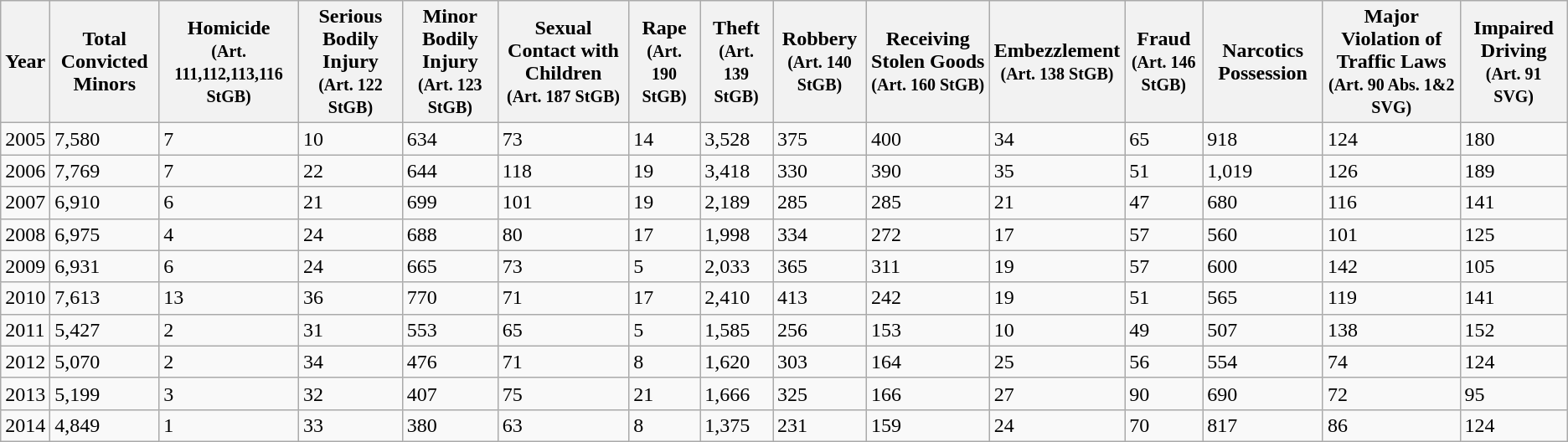<table class="wikitable">
<tr>
<th>Year</th>
<th>Total Convicted <br> Minors</th>
<th>Homicide<br><small>(Art. 111,112,113,116 StGB) </small></th>
<th>Serious Bodily Injury<br><small>(Art. 122 StGB) </small></th>
<th>Minor Bodily Injury <br><small> (Art. 123 StGB)</small></th>
<th>Sexual Contact with Children<br><small> (Art. 187 StGB)</small></th>
<th>Rape<br><small>(Art. 190 StGB) </small></th>
<th>Theft<br><small>(Art. 139 StGB) </small></th>
<th>Robbery <br><small>(Art. 140 StGB)</small></th>
<th>Receiving Stolen Goods <br><small>(Art. 160 StGB) </small></th>
<th>Embezzlement <br><small>(Art. 138 StGB)</small></th>
<th>Fraud <br><small>(Art. 146 StGB)</small></th>
<th>Narcotics Possession</th>
<th>Major Violation of Traffic Laws <br><small>(Art. 90 Abs. 1&2 SVG)</small></th>
<th>Impaired Driving<br><small> (Art. 91 SVG)</small></th>
</tr>
<tr>
<td>2005</td>
<td>7,580</td>
<td>7</td>
<td>10</td>
<td>634</td>
<td>73</td>
<td>14</td>
<td>3,528</td>
<td>375</td>
<td>400</td>
<td>34</td>
<td>65</td>
<td>918</td>
<td>124</td>
<td>180</td>
</tr>
<tr>
<td>2006</td>
<td>7,769</td>
<td>7</td>
<td>22</td>
<td>644</td>
<td>118</td>
<td>19</td>
<td>3,418</td>
<td>330</td>
<td>390</td>
<td>35</td>
<td>51</td>
<td>1,019</td>
<td>126</td>
<td>189</td>
</tr>
<tr>
<td>2007</td>
<td>6,910</td>
<td>6</td>
<td>21</td>
<td>699</td>
<td>101</td>
<td>19</td>
<td>2,189</td>
<td>285</td>
<td>285</td>
<td>21</td>
<td>47</td>
<td>680</td>
<td>116</td>
<td>141</td>
</tr>
<tr>
<td>2008</td>
<td>6,975</td>
<td>4</td>
<td>24</td>
<td>688</td>
<td>80</td>
<td>17</td>
<td>1,998</td>
<td>334</td>
<td>272</td>
<td>17</td>
<td>57</td>
<td>560</td>
<td>101</td>
<td>125</td>
</tr>
<tr>
<td>2009</td>
<td>6,931</td>
<td>6</td>
<td>24</td>
<td>665</td>
<td>73</td>
<td>5</td>
<td>2,033</td>
<td>365</td>
<td>311</td>
<td>19</td>
<td>57</td>
<td>600</td>
<td>142</td>
<td>105</td>
</tr>
<tr>
<td>2010</td>
<td>7,613</td>
<td>13</td>
<td>36</td>
<td>770</td>
<td>71</td>
<td>17</td>
<td>2,410</td>
<td>413</td>
<td>242</td>
<td>19</td>
<td>51</td>
<td>565</td>
<td>119</td>
<td>141</td>
</tr>
<tr>
<td>2011</td>
<td>5,427</td>
<td>2</td>
<td>31</td>
<td>553</td>
<td>65</td>
<td>5</td>
<td>1,585</td>
<td>256</td>
<td>153</td>
<td>10</td>
<td>49</td>
<td>507</td>
<td>138</td>
<td>152</td>
</tr>
<tr>
<td>2012</td>
<td>5,070</td>
<td>2</td>
<td>34</td>
<td>476</td>
<td>71</td>
<td>8</td>
<td>1,620</td>
<td>303</td>
<td>164</td>
<td>25</td>
<td>56</td>
<td>554</td>
<td>74</td>
<td>124</td>
</tr>
<tr>
<td>2013</td>
<td>5,199</td>
<td>3</td>
<td>32</td>
<td>407</td>
<td>75</td>
<td>21</td>
<td>1,666</td>
<td>325</td>
<td>166</td>
<td>27</td>
<td>90</td>
<td>690</td>
<td>72</td>
<td>95</td>
</tr>
<tr>
<td>2014</td>
<td>4,849</td>
<td>1</td>
<td>33</td>
<td>380</td>
<td>63</td>
<td>8</td>
<td>1,375</td>
<td>231</td>
<td>159</td>
<td>24</td>
<td>70</td>
<td>817</td>
<td>86</td>
<td>124</td>
</tr>
</table>
